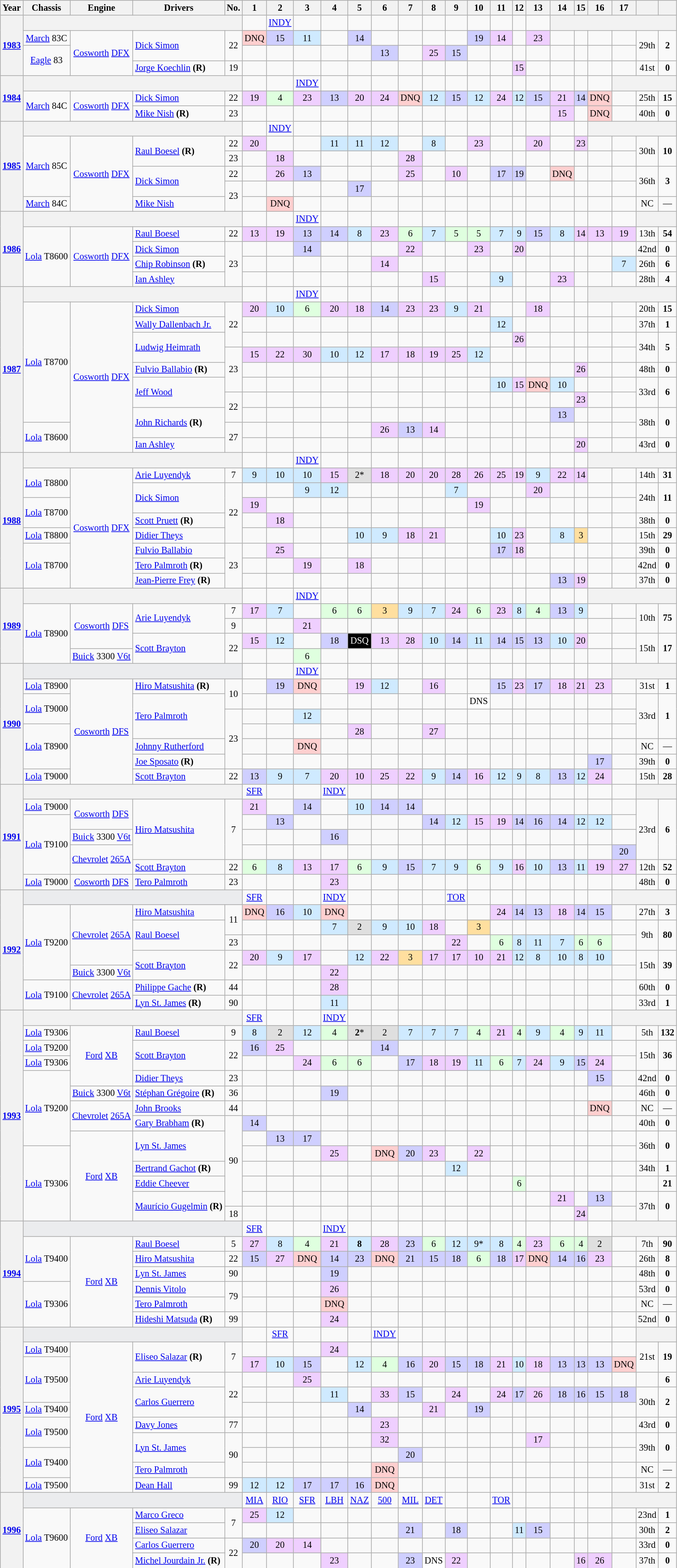<table class="wikitable" style="text-align:center; font-size:85%">
<tr>
<th>Year</th>
<th style="white-spaaace: nowrap;">Chassis</th>
<th style="white-spaaace: nowrap;">Engine</th>
<th style="white-spaaace: nowrap;">Drivers</th>
<th>No.</th>
<th>1</th>
<th>2</th>
<th>3</th>
<th>4</th>
<th>5</th>
<th>6</th>
<th>7</th>
<th>8</th>
<th>9</th>
<th>10</th>
<th>11</th>
<th>12</th>
<th>13</th>
<th>14</th>
<th>15</th>
<th>16</th>
<th>17</th>
<th></th>
<th></th>
</tr>
<tr>
<th rowspan=4><a href='#'>1983</a></th>
<th colspan=4></th>
<td></td>
<td><a href='#'>INDY</a></td>
<td></td>
<td></td>
<td></td>
<td></td>
<td></td>
<td></td>
<td></td>
<td></td>
<td></td>
<td></td>
<td></td>
<th colspan=10></th>
</tr>
<tr>
<td><a href='#'>March</a> 83C</td>
<td rowspan=3><a href='#'>Cosworth</a> <a href='#'>DFX</a></td>
<td rowspan=2 align=left> <a href='#'>Dick Simon</a></td>
<td rowspan=2>22</td>
<td style="background:#FFCFCF;" align=center>DNQ</td>
<td style="background:#CFCFFF;" align=center>15</td>
<td style="background:#CFEAFF;" align=center>11</td>
<td></td>
<td style="background:#CFCFFF;" align=center>14</td>
<td></td>
<td></td>
<td></td>
<td></td>
<td style="background:#CFCFFF;" align=center>19</td>
<td style="background:#EFCFFF;" align=center>14</td>
<td></td>
<td style="background:#EFCFFF;" align=center>23</td>
<td></td>
<td></td>
<td></td>
<td></td>
<td rowspan=2>29th</td>
<td rowspan=2><strong>2</strong></td>
</tr>
<tr>
<td rowspan=2><a href='#'>Eagle</a> 83</td>
<td></td>
<td></td>
<td></td>
<td></td>
<td></td>
<td style="background:#CFCFFF;" align=center>13</td>
<td></td>
<td style="background:#EFCFFF;" align=center>25</td>
<td style="background:#CFCFFF;" align=center>15</td>
<td></td>
<td></td>
<td></td>
<td></td>
<td></td>
<td></td>
<td></td>
<td></td>
</tr>
<tr>
<td align=left> <a href='#'>Jorge Koechlin</a> <strong>(R)</strong></td>
<td>19</td>
<td></td>
<td></td>
<td></td>
<td></td>
<td></td>
<td></td>
<td></td>
<td></td>
<td></td>
<td></td>
<td></td>
<td style="background:#EFCFFF;" align=center>15</td>
<td></td>
<td></td>
<td></td>
<td></td>
<td></td>
<td>41st</td>
<td><strong>0</strong></td>
</tr>
<tr>
<th rowspan=3><a href='#'>1984</a></th>
<th colspan=4></th>
<td></td>
<td></td>
<td><a href='#'>INDY</a></td>
<td></td>
<td></td>
<td></td>
<td></td>
<td></td>
<td></td>
<td></td>
<td></td>
<td></td>
<td></td>
<td></td>
<td></td>
<td></td>
<th colspan=7></th>
</tr>
<tr>
<td rowspan=2><a href='#'>March</a> 84C</td>
<td rowspan=2><a href='#'>Cosworth</a> <a href='#'>DFX</a></td>
<td align=left> <a href='#'>Dick Simon</a></td>
<td>22</td>
<td style="background:#efcfff;">19</td>
<td style="background:#dfffdf;">4</td>
<td style="background:#efcfff;">23</td>
<td style="background:#cfcfff;">13</td>
<td style="background:#efcfff;">20</td>
<td style="background:#efcfff;">24</td>
<td style="background:#ffcfcf;">DNQ</td>
<td style="background:#CFEAFF;">12</td>
<td style="background:#cfcfff;">15</td>
<td style="background:#CFEAFF;">12</td>
<td style="background:#efcfff;">24</td>
<td style="background:#CFEAFF;">12</td>
<td style="background:#cfcfff;">15</td>
<td style="background:#efcfff;">21</td>
<td style="background:#cfcfff;">14</td>
<td style="background:#ffcfcf;">DNQ</td>
<td></td>
<td>25th</td>
<td><strong>15</strong></td>
</tr>
<tr>
<td align=left> <a href='#'>Mike Nish</a> <strong>(R)</strong></td>
<td>23</td>
<td></td>
<td></td>
<td></td>
<td></td>
<td></td>
<td></td>
<td></td>
<td></td>
<td></td>
<td></td>
<td></td>
<td></td>
<td></td>
<td style="background:#efcfff;">15</td>
<td></td>
<td style="background:#ffcfcf;">DNQ</td>
<td></td>
<td>40th</td>
<td><strong>0</strong></td>
</tr>
<tr>
<th rowspan=6><a href='#'>1985</a></th>
<th colspan=4></th>
<td></td>
<td><a href='#'>INDY</a></td>
<td></td>
<td></td>
<td></td>
<td></td>
<td></td>
<td></td>
<td></td>
<td></td>
<td></td>
<td></td>
<td></td>
<td></td>
<td></td>
<th colspan=8></th>
</tr>
<tr>
<td rowspan=4><a href='#'>March</a> 85C</td>
<td rowspan=5><a href='#'>Cosworth</a> <a href='#'>DFX</a></td>
<td align=left rowspan=2> <a href='#'>Raul Boesel</a> <strong>(R)</strong></td>
<td>22</td>
<td style="background:#efcfff;">20</td>
<td></td>
<td></td>
<td style="background:#CFEAFF;">11</td>
<td style="background:#CFEAFF;">11</td>
<td style="background:#CFEAFF;">12</td>
<td></td>
<td style="background:#cfeaff;">8</td>
<td></td>
<td style="background:#efcfff;">23</td>
<td></td>
<td></td>
<td style="background:#efcfff;">20</td>
<td></td>
<td style="background:#efcfff;">23</td>
<td></td>
<td></td>
<td rowspan=2>30th</td>
<td rowspan=2><strong>10</strong></td>
</tr>
<tr>
<td>23</td>
<td></td>
<td style="background:#efcfff;">18</td>
<td></td>
<td></td>
<td></td>
<td></td>
<td style="background:#efcfff;">28</td>
<td></td>
<td></td>
<td></td>
<td></td>
<td></td>
<td></td>
<td></td>
<td></td>
<td></td>
<td></td>
</tr>
<tr>
<td align=left rowspan=2> <a href='#'>Dick Simon</a></td>
<td>22</td>
<td></td>
<td style="background:#efcfff;">26</td>
<td style="background:#cfcfff;">13</td>
<td></td>
<td></td>
<td></td>
<td style="background:#efcfff;">25</td>
<td></td>
<td style="background:#efcfff;">10</td>
<td></td>
<td style="background:#cfcfff;">17</td>
<td style="background:#cfcfff;">19</td>
<td></td>
<td style="background:#ffcfcf;">DNQ</td>
<td></td>
<td></td>
<td></td>
<td rowspan=2>36th</td>
<td rowspan=2><strong>3</strong></td>
</tr>
<tr>
<td rowspan=2>23</td>
<td></td>
<td></td>
<td></td>
<td></td>
<td style="background:#cfcfff;">17</td>
<td></td>
<td></td>
<td></td>
<td></td>
<td></td>
<td></td>
<td></td>
<td></td>
<td></td>
<td></td>
<td></td>
<td></td>
</tr>
<tr>
<td><a href='#'>March</a> 84C</td>
<td align=left> <a href='#'>Mike Nish</a></td>
<td></td>
<td style="background:#ffcfcf;">DNQ</td>
<td></td>
<td></td>
<td></td>
<td></td>
<td></td>
<td></td>
<td></td>
<td></td>
<td></td>
<td></td>
<td></td>
<td></td>
<td></td>
<td></td>
<td></td>
<td>NC</td>
<td>—</td>
</tr>
<tr>
<th rowspan=5><a href='#'>1986</a></th>
<th colspan=4></th>
<td></td>
<td></td>
<td><a href='#'>INDY</a></td>
<td></td>
<td></td>
<td></td>
<td></td>
<td></td>
<td></td>
<td></td>
<td></td>
<td></td>
<td></td>
<td></td>
<td></td>
<td></td>
<td></td>
<th colspan=6></th>
</tr>
<tr>
<td rowspan=4><a href='#'>Lola</a> T8600</td>
<td rowspan=4><a href='#'>Cosworth</a> <a href='#'>DFX</a></td>
<td align=left> <a href='#'>Raul Boesel</a></td>
<td>22</td>
<td style="background:#efcfff;">13</td>
<td style="background:#efcfff;">19</td>
<td style="background:#cfcfff;">13</td>
<td style="background:#cfcfff;">14</td>
<td style="background:#cfeaff;">8</td>
<td style="background:#efcfff;">23</td>
<td style="background:#DFFFDF;">6</td>
<td style="background:#cfeaff;">7</td>
<td style="background:#dfffdf;">5</td>
<td style="background:#dfffdf;">5</td>
<td style="background:#cfeaff;">7</td>
<td style="background:#cfeaff;">9</td>
<td style="background:#cfcfff;">15</td>
<td style="background:#cfeaff;">8</td>
<td style="background:#efcfff;">14</td>
<td style="background:#efcfff;">13</td>
<td style="background:#efcfff;">19</td>
<td>13th</td>
<td><strong>54</strong></td>
</tr>
<tr>
<td align=left> <a href='#'>Dick Simon</a></td>
<td rowspan=3>23</td>
<td></td>
<td></td>
<td style="background:#cfcfff;">14</td>
<td></td>
<td></td>
<td></td>
<td style="background:#efcfff;">22</td>
<td></td>
<td></td>
<td style="background:#efcfff;">23</td>
<td></td>
<td style="background:#efcfff;">20</td>
<td></td>
<td></td>
<td></td>
<td></td>
<td></td>
<td>42nd</td>
<td><strong>0</strong></td>
</tr>
<tr>
<td align=left> <a href='#'>Chip Robinson</a> <strong>(R)</strong></td>
<td></td>
<td></td>
<td></td>
<td></td>
<td></td>
<td style="background:#efcfff;">14</td>
<td></td>
<td></td>
<td></td>
<td></td>
<td></td>
<td></td>
<td></td>
<td></td>
<td></td>
<td></td>
<td style="background:#cfeaff;">7</td>
<td>26th</td>
<td><strong>6</strong></td>
</tr>
<tr>
<td align=left> <a href='#'>Ian Ashley</a></td>
<td></td>
<td></td>
<td></td>
<td></td>
<td></td>
<td></td>
<td></td>
<td style="background:#efcfff;">15</td>
<td></td>
<td></td>
<td style="background:#cfeaff;">9</td>
<td></td>
<td></td>
<td style="background:#efcfff;">23</td>
<td></td>
<td></td>
<td></td>
<td>28th</td>
<td><strong>4</strong></td>
</tr>
<tr>
<th rowspan=11><a href='#'>1987</a></th>
<th colspan=4></th>
<td></td>
<td></td>
<td><a href='#'>INDY</a></td>
<td></td>
<td></td>
<td></td>
<td></td>
<td></td>
<td></td>
<td></td>
<td></td>
<td></td>
<td></td>
<td></td>
<td></td>
<th colspan=8></th>
</tr>
<tr>
<td rowspan=8><a href='#'>Lola</a> T8700</td>
<td rowspan=10><a href='#'>Cosworth</a> <a href='#'>DFX</a></td>
<td align=left> <a href='#'>Dick Simon</a></td>
<td rowspan=3>22</td>
<td style="background:#efcfff;">20</td>
<td style="background:#cfeaff;">10</td>
<td style="background:#DFFFDF;">6</td>
<td style="background:#efcfff;">20</td>
<td style="background:#efcfff;">18</td>
<td style="background:#cfcfff;">14</td>
<td style="background:#efcfff;">23</td>
<td style="background:#efcfff;">23</td>
<td style="background:#cfeaff;">9</td>
<td style="background:#efcfff;">21</td>
<td></td>
<td></td>
<td style="background:#efcfff;">18</td>
<td></td>
<td></td>
<td></td>
<td></td>
<td>20th</td>
<td><strong>15</strong></td>
</tr>
<tr>
<td align=left> <a href='#'>Wally Dallenbach Jr.</a></td>
<td></td>
<td></td>
<td></td>
<td></td>
<td></td>
<td></td>
<td></td>
<td></td>
<td></td>
<td></td>
<td style="background:#CFEAFF;">12</td>
<td></td>
<td></td>
<td></td>
<td></td>
<td></td>
<td></td>
<td>37th</td>
<td><strong>1</strong></td>
</tr>
<tr>
<td rowspan=2 align=left> <a href='#'>Ludwig Heimrath</a></td>
<td></td>
<td></td>
<td></td>
<td></td>
<td></td>
<td></td>
<td></td>
<td></td>
<td></td>
<td></td>
<td></td>
<td style="background:#efcfff;">26</td>
<td></td>
<td></td>
<td></td>
<td></td>
<td></td>
<td rowspan=2>34th</td>
<td rowspan=2><strong>5</strong></td>
</tr>
<tr>
<td rowspan=3>23</td>
<td style="background:#efcfff;">15</td>
<td style="background:#efcfff;">22</td>
<td style="background:#efcfff;">30</td>
<td style="background:#cfeaff;">10</td>
<td style="background:#CFEAFF;">12</td>
<td style="background:#efcfff;">17</td>
<td style="background:#efcfff;">18</td>
<td style="background:#efcfff;">19</td>
<td style="background:#efcfff;">25</td>
<td style="background:#CFEAFF;">12</td>
<td></td>
<td></td>
<td></td>
<td></td>
<td></td>
<td></td>
<td></td>
</tr>
<tr>
<td align=left> <a href='#'>Fulvio Ballabio</a> <strong>(R)</strong></td>
<td></td>
<td></td>
<td></td>
<td></td>
<td></td>
<td></td>
<td></td>
<td></td>
<td></td>
<td></td>
<td></td>
<td></td>
<td></td>
<td></td>
<td style="background:#efcfff;">26</td>
<td></td>
<td></td>
<td>48th</td>
<td><strong>0</strong></td>
</tr>
<tr>
<td align=left rowspan=2> <a href='#'>Jeff Wood</a></td>
<td></td>
<td></td>
<td></td>
<td></td>
<td></td>
<td></td>
<td></td>
<td></td>
<td></td>
<td></td>
<td style="background:#cfeaff;">10</td>
<td style="background:#efcfff;">15</td>
<td style="background:#ffcfcf;">DNQ</td>
<td style="background:#cfeaff;">10</td>
<td></td>
<td></td>
<td></td>
<td rowspan=2>33rd</td>
<td rowspan=2><strong>6</strong></td>
</tr>
<tr>
<td rowspan=2>22</td>
<td></td>
<td></td>
<td></td>
<td></td>
<td></td>
<td></td>
<td></td>
<td></td>
<td></td>
<td></td>
<td></td>
<td></td>
<td></td>
<td></td>
<td style="background:#efcfff;">23</td>
<td></td>
<td></td>
</tr>
<tr>
<td align=left rowspan=2> <a href='#'>John Richards</a> <strong>(R)</strong></td>
<td></td>
<td></td>
<td></td>
<td></td>
<td></td>
<td></td>
<td></td>
<td></td>
<td></td>
<td></td>
<td></td>
<td></td>
<td></td>
<td style="background:#cfcfff;">13</td>
<td></td>
<td></td>
<td></td>
<td rowspan=2>38th</td>
<td rowspan=2><strong>0</strong></td>
</tr>
<tr>
<td rowspan=2><a href='#'>Lola</a> T8600</td>
<td rowspan=2>27</td>
<td></td>
<td></td>
<td></td>
<td></td>
<td></td>
<td style="background:#efcfff;">26</td>
<td style="background:#cfcfff;">13</td>
<td style="background:#efcfff;">14</td>
<td></td>
<td></td>
<td></td>
<td></td>
<td></td>
<td></td>
<td></td>
<td></td>
<td></td>
</tr>
<tr>
<td align=left> <a href='#'>Ian Ashley</a></td>
<td></td>
<td></td>
<td></td>
<td></td>
<td></td>
<td></td>
<td></td>
<td></td>
<td></td>
<td></td>
<td></td>
<td></td>
<td></td>
<td></td>
<td style="background:#efcfff;">20</td>
<td></td>
<td></td>
<td>43rd</td>
<td><strong>0</strong></td>
</tr>
<tr>
<th rowspan=9><a href='#'>1988</a></th>
<th colspan=4></th>
<td></td>
<td></td>
<td><a href='#'>INDY</a></td>
<td></td>
<td></td>
<td></td>
<td></td>
<td></td>
<td></td>
<td></td>
<td></td>
<td></td>
<td></td>
<td></td>
<td></td>
<th colspan=8></th>
</tr>
<tr>
<td rowspan=2><a href='#'>Lola</a> T8800</td>
<td rowspan=8><a href='#'>Cosworth</a> <a href='#'>DFX</a></td>
<td align=left> <a href='#'>Arie Luyendyk</a></td>
<td>7</td>
<td style="background:#CFEAFF;">9</td>
<td style="background:#CFEAFF;">10</td>
<td style="background:#CFEAFF;">10</td>
<td style="background:#EFCFFF;">15</td>
<td style="background:#DFDFDF;">2*</td>
<td style="background:#EFCFFF;">18</td>
<td style="background:#EFCFFF;">20</td>
<td style="background:#EFCFFF;">20</td>
<td style="background:#EFCFFF;">28</td>
<td style="background:#EFCFFF;">26</td>
<td style="background:#EFCFFF;">25</td>
<td style="background:#EFCFFF;">19</td>
<td style="background:#CFEAFF;">9</td>
<td style="background:#EFCFFF;">22</td>
<td style="background:#EFCFFF;">14</td>
<td></td>
<td></td>
<td>14th</td>
<td><strong>31</strong></td>
</tr>
<tr>
<td align=left rowspan=2> <a href='#'>Dick Simon</a></td>
<td rowspan=4>22</td>
<td></td>
<td></td>
<td style="background:#CFEAFF;">9</td>
<td style="background:#CFEAFF;">12</td>
<td></td>
<td></td>
<td></td>
<td></td>
<td style="background:#CFEAFF;">7</td>
<td></td>
<td></td>
<td></td>
<td style="background:#EFCFFF;">20</td>
<td></td>
<td></td>
<td></td>
<td></td>
<td rowspan=2>24th</td>
<td rowspan=2><strong>11</strong></td>
</tr>
<tr>
<td rowspan=2><a href='#'>Lola</a> T8700</td>
<td style="background:#EFCFFF;">19</td>
<td></td>
<td></td>
<td></td>
<td></td>
<td></td>
<td></td>
<td></td>
<td></td>
<td style="background:#EFCFFF;">19</td>
<td></td>
<td></td>
<td></td>
<td></td>
<td></td>
<td></td>
<td></td>
</tr>
<tr>
<td align=left> <a href='#'>Scott Pruett</a> <strong>(R)</strong></td>
<td></td>
<td style="background:#EFCFFF;">18</td>
<td></td>
<td></td>
<td></td>
<td></td>
<td></td>
<td></td>
<td></td>
<td></td>
<td></td>
<td></td>
<td></td>
<td></td>
<td></td>
<td></td>
<td></td>
<td>38th</td>
<td><strong>0</strong></td>
</tr>
<tr>
<td><a href='#'>Lola</a> T8800</td>
<td align=left> <a href='#'>Didier Theys</a></td>
<td></td>
<td></td>
<td></td>
<td></td>
<td style="background:#CFEAFF;">10</td>
<td style="background:#CFEAFF;">9</td>
<td style="background:#EFCFFF;">18</td>
<td style="background:#EFCFFF;">21</td>
<td></td>
<td></td>
<td style="background:#CFEAFF;">10</td>
<td style="background:#EFCFFF;">23</td>
<td></td>
<td style="background:#CFEAFF;">8</td>
<td style="background:#FFDF9F;">3</td>
<td></td>
<td></td>
<td>15th</td>
<td><strong>29</strong></td>
</tr>
<tr>
<td rowspan=3><a href='#'>Lola</a> T8700</td>
<td align=left> <a href='#'>Fulvio Ballabio</a></td>
<td rowspan=3>23</td>
<td></td>
<td style="background:#EFCFFF;">25</td>
<td></td>
<td></td>
<td></td>
<td></td>
<td></td>
<td></td>
<td></td>
<td></td>
<td style="background:#CFCFFF;">17</td>
<td style="background:#EFCFFF;">18</td>
<td></td>
<td></td>
<td></td>
<td></td>
<td></td>
<td>39th</td>
<td><strong>0</strong></td>
</tr>
<tr>
<td align=left> <a href='#'>Tero Palmroth</a> <strong>(R)</strong></td>
<td></td>
<td></td>
<td style="background:#EFCFFF;">19</td>
<td></td>
<td style="background:#EFCFFF;">18</td>
<td></td>
<td></td>
<td></td>
<td></td>
<td></td>
<td></td>
<td></td>
<td></td>
<td></td>
<td></td>
<td></td>
<td></td>
<td>42nd</td>
<td><strong>0</strong></td>
</tr>
<tr>
<td align=left> <a href='#'>Jean-Pierre Frey</a> <strong>(R)</strong></td>
<td></td>
<td></td>
<td></td>
<td></td>
<td></td>
<td></td>
<td></td>
<td></td>
<td></td>
<td></td>
<td></td>
<td></td>
<td></td>
<td style="background:#CFCFFF;">13</td>
<td style="background:#EFCFFF;">19</td>
<td></td>
<td></td>
<td>37th</td>
<td><strong>0</strong></td>
</tr>
<tr>
<th rowspan=5><a href='#'>1989</a></th>
<th colspan=4></th>
<td></td>
<td></td>
<td><a href='#'>INDY</a></td>
<td></td>
<td></td>
<td></td>
<td></td>
<td></td>
<td></td>
<td></td>
<td></td>
<td></td>
<td></td>
<td></td>
<td></td>
<th colspan=8></th>
</tr>
<tr>
<td rowspan=4><a href='#'>Lola</a> T8900</td>
<td rowspan=3><a href='#'>Cosworth</a> <a href='#'>DFS</a></td>
<td rowspan=2 align=left> <a href='#'>Arie Luyendyk</a></td>
<td>7</td>
<td style="background:#EFCFFF;">17</td>
<td style="background:#CFEAFF;">7</td>
<td></td>
<td style="background:#DFFFDF;">6</td>
<td style="background:#DFFFDF;">6</td>
<td style="background:#FFDF9F;">3</td>
<td style="background:#CFEAFF;">9</td>
<td style="background:#CFEAFF;">7</td>
<td style="background:#EFCFFF;">24</td>
<td style="background:#DFFFDF;">6</td>
<td style="background:#EFCFFF;">23</td>
<td style="background:#CFEAFF;">8</td>
<td style="background:#DFFFDF;">4</td>
<td style="background:#CFCFFF;">13</td>
<td style="background:#CFEAFF;">9</td>
<td></td>
<td></td>
<td rowspan=2>10th</td>
<td rowspan=2><strong>75</strong></td>
</tr>
<tr>
<td>9</td>
<td></td>
<td></td>
<td style="background:#EFCFFF;">21</td>
<td></td>
<td></td>
<td></td>
<td></td>
<td></td>
<td></td>
<td></td>
<td></td>
<td></td>
<td></td>
<td></td>
<td></td>
<td></td>
<td></td>
</tr>
<tr>
<td align=left rowspan=2> <a href='#'>Scott Brayton</a></td>
<td rowspan=2>22</td>
<td style="background:#EFCFFF;">15</td>
<td style="background:#CFEAFF;">12</td>
<td></td>
<td style="background:#CFCFFF;">18</td>
<td style="background:#000000; color:white">DSQ</td>
<td style="background:#EFCFFF;">13</td>
<td style="background:#EFCFFF;">28</td>
<td style="background:#CFEAFF;">10</td>
<td style="background:#CFCFFF;">14</td>
<td style="background:#CFEAFF;">11</td>
<td style="background:#CFCFFF;">14</td>
<td style="background:#CFCFFF;">15</td>
<td style="background:#CFCFFF;">13</td>
<td style="background:#CFEAFF;">10</td>
<td style="background:#EFCFFF;">20</td>
<td></td>
<td></td>
<td rowspan=2>15th</td>
<td rowspan=2><strong>17</strong></td>
</tr>
<tr>
<td><a href='#'>Buick</a> 3300 <a href='#'>V6</a><a href='#'>t</a></td>
<td></td>
<td></td>
<td style="background:#DFFFDF;">6</td>
<td></td>
<td></td>
<td></td>
<td></td>
<td></td>
<td></td>
<td></td>
<td></td>
<td></td>
<td></td>
<td></td>
<td></td>
<td></td>
<td></td>
</tr>
<tr>
<th rowspan=8><a href='#'>1990</a></th>
<td colspan=4 style="background:#EBECEE;"></td>
<td></td>
<td></td>
<td><a href='#'>INDY</a></td>
<td></td>
<td></td>
<td></td>
<td></td>
<td></td>
<td></td>
<td></td>
<td></td>
<td></td>
<td></td>
<td></td>
<td></td>
<td></td>
<th colspan=7></th>
</tr>
<tr>
<td><a href='#'>Lola</a> T8900</td>
<td rowspan=7><a href='#'>Cosworth</a> <a href='#'>DFS</a></td>
<td align=left> <a href='#'>Hiro Matsushita</a> <strong>(R)</strong></td>
<td rowspan=2>10</td>
<td></td>
<td style="background:#cfcfff;">19</td>
<td style="background:#ffcfcf;">DNQ</td>
<td></td>
<td style="background:#efcfff;">19</td>
<td style="background:#CFEAFF;">12</td>
<td></td>
<td style="background:#efcfff;">16</td>
<td></td>
<td></td>
<td style="background:#cfcfff;">15</td>
<td style="background:#efcfff;">23</td>
<td style="background:#cfcfff;">17</td>
<td style="background:#efcfff;">18</td>
<td style="background:#efcfff;">21</td>
<td style="background:#efcfff;">23</td>
<td></td>
<td>31st</td>
<td><strong>1</strong></td>
</tr>
<tr>
<td rowspan=2><a href='#'>Lola</a> T9000</td>
<td align=left rowspan=3> <a href='#'>Tero Palmroth</a></td>
<td></td>
<td></td>
<td></td>
<td></td>
<td></td>
<td></td>
<td></td>
<td></td>
<td></td>
<td style="background:#ffffff;">DNS</td>
<td></td>
<td></td>
<td></td>
<td></td>
<td></td>
<td></td>
<td></td>
<td rowspan=3>33rd</td>
<td rowspan=3><strong>1</strong></td>
</tr>
<tr>
<td rowspan=4>23</td>
<td></td>
<td></td>
<td style="background:#CFEAFF;">12</td>
<td></td>
<td></td>
<td></td>
<td></td>
<td></td>
<td></td>
<td></td>
<td></td>
<td></td>
<td></td>
<td></td>
<td></td>
<td></td>
<td></td>
</tr>
<tr>
<td rowspan=3><a href='#'>Lola</a> T8900</td>
<td></td>
<td></td>
<td></td>
<td></td>
<td style="background:#efcfff;">28</td>
<td></td>
<td></td>
<td style="background:#efcfff;">27</td>
<td></td>
<td></td>
<td></td>
<td></td>
<td></td>
<td></td>
<td></td>
<td></td>
<td></td>
</tr>
<tr>
<td align="left"> <a href='#'>Johnny Rutherford</a></td>
<td></td>
<td></td>
<td style="background:#ffcfcf;">DNQ</td>
<td></td>
<td></td>
<td></td>
<td></td>
<td></td>
<td></td>
<td></td>
<td></td>
<td></td>
<td></td>
<td></td>
<td></td>
<td></td>
<td></td>
<td>NC</td>
<td>—</td>
</tr>
<tr>
<td align=left> <a href='#'>Joe Sposato</a> <strong>(R)</strong></td>
<td></td>
<td></td>
<td></td>
<td></td>
<td></td>
<td></td>
<td></td>
<td></td>
<td></td>
<td></td>
<td></td>
<td></td>
<td></td>
<td></td>
<td></td>
<td style="background:#cfcfff;">17</td>
<td></td>
<td>39th</td>
<td><strong>0</strong></td>
</tr>
<tr>
<td><a href='#'>Lola</a> T9000</td>
<td align=left> <a href='#'>Scott Brayton</a></td>
<td>22</td>
<td style="background:#cfcfff;">13</td>
<td style="background:#CFEAFF;">9</td>
<td style="background:#CFEAFF;">7</td>
<td style="background:#efcfff;">20</td>
<td style="background:#efcfff;">10</td>
<td style="background:#efcfff;">25</td>
<td style="background:#efcfff;">22</td>
<td style="background:#CFEAFF;">9</td>
<td style="background:#cfcfff;">14</td>
<td style="background:#efcfff;">16</td>
<td style="background:#CFEAFF;">12</td>
<td style="background:#CFEAFF;">9</td>
<td style="background:#CFEAFF;">8</td>
<td style="background:#cfcfff;">13</td>
<td style="background:#CFEAFF;">12</td>
<td style="background:#efcfff;">24</td>
<td></td>
<td>15th</td>
<td><strong>28</strong></td>
</tr>
<tr>
<th rowspan=7><a href='#'>1991</a></th>
<th colspan=4></th>
<td><a href='#'>SFR</a></td>
<td></td>
<td></td>
<td><a href='#'>INDY</a></td>
<td></td>
<td></td>
<td></td>
<td></td>
<td></td>
<td></td>
<td></td>
<td></td>
<td></td>
<td></td>
<td></td>
<td></td>
<td></td>
<th colspan=6></th>
</tr>
<tr>
<td><a href='#'>Lola</a> T9000</td>
<td rowspan=2><a href='#'>Cosworth</a> <a href='#'>DFS</a></td>
<td rowspan=4 align=left> <a href='#'>Hiro Matsushita</a></td>
<td rowspan=4>7</td>
<td style="background:#EFCFFF;">21</td>
<td></td>
<td style="background:#CFCFFF;">14</td>
<td></td>
<td style="background:#CFEAFF;">10</td>
<td style="background:#CFCFFF;">14</td>
<td style="background:#CFCFFF;">14</td>
<td></td>
<td></td>
<td></td>
<td></td>
<td></td>
<td></td>
<td></td>
<td></td>
<td></td>
<td></td>
<td rowspan=4>23rd</td>
<td rowspan=4><strong>6</strong></td>
</tr>
<tr>
<td rowspan=4><a href='#'>Lola</a> T9100</td>
<td></td>
<td style="background:#CFCFFF;">13</td>
<td></td>
<td></td>
<td></td>
<td></td>
<td></td>
<td style="background:#CFCFFF;">14</td>
<td style="background:#CFEAFF;">12</td>
<td style="background:#EFCFFF;">15</td>
<td style="background:#EFCFFF;">19</td>
<td style="background:#CFCFFF;">14</td>
<td style="background:#CFCFFF;">16</td>
<td style="background:#CFCFFF;">14</td>
<td style="background:#CFEAFF;">12</td>
<td style="background:#CFEAFF;">12</td>
<td></td>
</tr>
<tr>
<td><a href='#'>Buick</a> 3300 <a href='#'>V6</a><a href='#'>t</a></td>
<td></td>
<td></td>
<td></td>
<td style="background:#CFCFFF;">16</td>
<td></td>
<td></td>
<td></td>
<td></td>
<td></td>
<td></td>
<td></td>
<td></td>
<td></td>
<td></td>
<td></td>
<td></td>
<td></td>
</tr>
<tr>
<td rowspan=2><a href='#'>Chevrolet</a> <a href='#'>265A</a></td>
<td></td>
<td></td>
<td></td>
<td></td>
<td></td>
<td></td>
<td></td>
<td></td>
<td></td>
<td></td>
<td></td>
<td></td>
<td></td>
<td></td>
<td></td>
<td></td>
<td style="background:#CFCFFF;">20</td>
</tr>
<tr>
<td align=left> <a href='#'>Scott Brayton</a></td>
<td>22</td>
<td style="background:#DFFFDF;">6</td>
<td style="background:#CFEAFF;">8</td>
<td style="background:#EFCFFF;">13</td>
<td style="background:#EFCFFF;">17</td>
<td style="background:#DFFFDF;">6</td>
<td style="background:#CFEAFF;">9</td>
<td style="background:#CFCFFF;">15</td>
<td style="background:#CFEAFF;">7</td>
<td style="background:#CFEAFF;">9</td>
<td style="background:#DFFFDF;">6</td>
<td style="background:#CFEAFF;">9</td>
<td style="background:#EFCFFF;">16</td>
<td style="background:#CFEAFF;">10</td>
<td style="background:#CFCFFF;">13</td>
<td style="background:#CFEAFF;">11</td>
<td style="background:#EFCFFF;">19</td>
<td style="background:#EFCFFF;">27</td>
<td>12th</td>
<td><strong>52</strong></td>
</tr>
<tr>
<td><a href='#'>Lola</a> T9000</td>
<td><a href='#'>Cosworth</a> <a href='#'>DFS</a></td>
<td align=left> <a href='#'>Tero Palmroth</a></td>
<td>23</td>
<td></td>
<td></td>
<td></td>
<td style="background:#EFCFFF;">23</td>
<td></td>
<td></td>
<td></td>
<td></td>
<td></td>
<td></td>
<td></td>
<td></td>
<td></td>
<td></td>
<td></td>
<td></td>
<td></td>
<td>48th</td>
<td><strong>0</strong></td>
</tr>
<tr>
<th rowspan=8><a href='#'>1992</a></th>
<td colspan=4 style="background:#EBECEE;"></td>
<td><a href='#'>SFR</a></td>
<td></td>
<td></td>
<td><a href='#'>INDY</a></td>
<td></td>
<td></td>
<td></td>
<td></td>
<td><a href='#'>TOR</a></td>
<td></td>
<td></td>
<td></td>
<td></td>
<td></td>
<td></td>
<td></td>
<th colspan=7></th>
</tr>
<tr>
<td rowspan=5><a href='#'>Lola</a> T9200</td>
<td rowspan=4><a href='#'>Chevrolet</a> <a href='#'>265A</a></td>
<td align=left> <a href='#'>Hiro Matsushita</a></td>
<td rowspan=2>11</td>
<td style="background:#ffcfcf;">DNQ</td>
<td style="background:#CFCFFF;">16</td>
<td style="background:#CFEAFF;">10</td>
<td style="background:#ffcfcf;">DNQ</td>
<td></td>
<td></td>
<td></td>
<td></td>
<td></td>
<td></td>
<td style="background:#efcfff;">24</td>
<td style="background:#CFCFFF;">14</td>
<td style="background:#CFCFFF;">13</td>
<td style="background:#efcfff;">18</td>
<td style="background:#CFCFFF;">14</td>
<td style="background:#CFCFFF;">15</td>
<td></td>
<td>27th</td>
<td><strong>3</strong></td>
</tr>
<tr>
<td rowspan=2 align=left> <a href='#'>Raul Boesel</a></td>
<td></td>
<td></td>
<td></td>
<td style="background:#CFEAFF;">7</td>
<td style="background:#dfdfdf;">2</td>
<td style="background:#CFEAFF;">9</td>
<td style="background:#CFEAFF;">10</td>
<td style="background:#efcfff;">18</td>
<td></td>
<td style="background:#ffdf9f;">3</td>
<td></td>
<td></td>
<td></td>
<td></td>
<td></td>
<td></td>
<td></td>
<td rowspan=2>9th</td>
<td rowspan=2><strong>80</strong></td>
</tr>
<tr>
<td>23</td>
<td></td>
<td></td>
<td></td>
<td></td>
<td></td>
<td></td>
<td></td>
<td></td>
<td style="background:#efcfff;">22</td>
<td></td>
<td style="background:#DFFFDF;">6</td>
<td style="background:#CFEAFF;">8</td>
<td style="background:#CFEAFF;">11</td>
<td style="background:#CFEAFF;">7</td>
<td style="background:#DFFFDF;">6</td>
<td style="background:#DFFFDF;">6</td>
<td></td>
</tr>
<tr>
<td align=left rowspan=2> <a href='#'>Scott Brayton</a></td>
<td rowspan=2>22</td>
<td style="background:#efcfff;">20</td>
<td style="background:#CFEAFF;">9</td>
<td style="background:#efcfff;">17</td>
<td></td>
<td style="background:#CFEAFF;">12</td>
<td style="background:#efcfff;">22</td>
<td style="background:#ffdf9f;">3</td>
<td style="background:#efcfff;">17</td>
<td style="background:#efcfff;">17</td>
<td style="background:#efcfff;">10</td>
<td style="background:#efcfff;">21</td>
<td style="background:#CFEAFF;">12</td>
<td style="background:#CFEAFF;">8</td>
<td style="background:#CFEAFF;">10</td>
<td style="background:#CFEAFF;">8</td>
<td style="background:#CFEAFF;">10</td>
<td></td>
<td rowspan=2>15th</td>
<td rowspan=2><strong>39</strong></td>
</tr>
<tr>
<td><a href='#'>Buick</a> 3300 <a href='#'>V6</a><a href='#'>t</a></td>
<td></td>
<td></td>
<td></td>
<td style="background:#efcfff;">22</td>
<td></td>
<td></td>
<td></td>
<td></td>
<td></td>
<td></td>
<td></td>
<td></td>
<td></td>
<td></td>
<td></td>
<td></td>
<td></td>
</tr>
<tr>
<td rowspan=2><a href='#'>Lola</a> T9100</td>
<td rowspan=2><a href='#'>Chevrolet</a> <a href='#'>265A</a></td>
<td align=left> <a href='#'>Philippe Gache</a> <strong>(R)</strong></td>
<td>44</td>
<td></td>
<td></td>
<td></td>
<td style="background:#efcfff;">28</td>
<td></td>
<td></td>
<td></td>
<td></td>
<td></td>
<td></td>
<td></td>
<td></td>
<td></td>
<td></td>
<td></td>
<td></td>
<td></td>
<td>60th</td>
<td><strong>0</strong></td>
</tr>
<tr>
<td align=left> <a href='#'>Lyn St. James</a> <strong>(R)</strong></td>
<td>90</td>
<td></td>
<td></td>
<td></td>
<td style="background:#CFEAFF;">11</td>
<td></td>
<td></td>
<td></td>
<td></td>
<td></td>
<td></td>
<td></td>
<td></td>
<td></td>
<td></td>
<td></td>
<td></td>
<td></td>
<td>33rd</td>
<td><strong>1</strong></td>
</tr>
<tr>
<th rowspan=14><a href='#'>1993</a></th>
<th colspan=4></th>
<td><a href='#'>SFR</a></td>
<td></td>
<td></td>
<td><a href='#'>INDY</a></td>
<td></td>
<td></td>
<td></td>
<td></td>
<td></td>
<td></td>
<td></td>
<td></td>
<td></td>
<td></td>
<td></td>
<td></td>
<th colspan=7></th>
</tr>
<tr>
<td><a href='#'>Lola</a> T9306</td>
<td rowspan=4><a href='#'>Ford</a> <a href='#'>XB</a></td>
<td align=left> <a href='#'>Raul Boesel</a></td>
<td>9</td>
<td style="background:#CFEAFF;">8</td>
<td style="background:#dfdfdf;">2</td>
<td style="background:#CFEAFF;">12</td>
<td style="background:#dfffdf;">4</td>
<td style="background:#dfdfdf;"><strong>2</strong>*</td>
<td style="background:#dfdfdf;">2</td>
<td style="background:#CFEAFF;">7</td>
<td style="background:#CFEAFF;">7</td>
<td style="background:#CFEAFF;">7</td>
<td style="background:#dfffdf;">4</td>
<td style="background:#efcfff;">21</td>
<td style="background:#dfffdf;">4</td>
<td style="background:#CFEAFF;">9</td>
<td style="background:#dfffdf;">4</td>
<td style="background:#CFEAFF;">9</td>
<td style="background:#CFEAFF;">11</td>
<td></td>
<td>5th</td>
<td><strong>132</strong></td>
</tr>
<tr>
<td><a href='#'>Lola</a> T9200</td>
<td align=left rowspan=2> <a href='#'>Scott Brayton</a></td>
<td rowspan=2>22</td>
<td style="background:#cfcfff;">16</td>
<td style="background:#efcfff;">25</td>
<td></td>
<td></td>
<td></td>
<td style="background:#cfcfff;">14</td>
<td></td>
<td></td>
<td></td>
<td></td>
<td></td>
<td></td>
<td></td>
<td></td>
<td></td>
<td></td>
<td></td>
<td rowspan=2>15th</td>
<td rowspan=2><strong>36</strong></td>
</tr>
<tr>
<td><a href='#'>Lola</a> T9306</td>
<td></td>
<td></td>
<td style="background:#efcfff;">24</td>
<td style="background:#DFFFDF;">6</td>
<td style="background:#DFFFDF;">6</td>
<td></td>
<td style="background:#cfcfff;">17</td>
<td style="background:#efcfff;">18</td>
<td style="background:#efcfff;">19</td>
<td style="background:#CFEAFF;">11</td>
<td style="background:#DFFFDF;">6</td>
<td style="background:#CFEAFF;">7</td>
<td style="background:#efcfff;">24</td>
<td style="background:#CFEAFF;">9</td>
<td style="background:#cfcfff;">15</td>
<td style="background:#efcfff;">24</td>
<td></td>
</tr>
<tr>
<td rowspan=5><a href='#'>Lola</a> T9200</td>
<td align=left> <a href='#'>Didier Theys</a></td>
<td>23</td>
<td></td>
<td></td>
<td></td>
<td></td>
<td></td>
<td></td>
<td></td>
<td></td>
<td></td>
<td></td>
<td></td>
<td></td>
<td></td>
<td></td>
<td></td>
<td style="background:#cfcfff;">15</td>
<td></td>
<td>42nd</td>
<td><strong>0</strong></td>
</tr>
<tr>
<td><a href='#'>Buick</a> 3300 <a href='#'>V6</a><a href='#'>t</a></td>
<td align=left> <a href='#'>Stéphan Grégoire</a> <strong>(R)</strong></td>
<td>36</td>
<td></td>
<td></td>
<td></td>
<td style="background:#cfcfff;">19</td>
<td></td>
<td></td>
<td></td>
<td></td>
<td></td>
<td></td>
<td></td>
<td></td>
<td></td>
<td></td>
<td></td>
<td></td>
<td></td>
<td>46th</td>
<td><strong>0</strong></td>
</tr>
<tr>
<td rowspan=2><a href='#'>Chevrolet</a> <a href='#'>265A</a></td>
<td align=left> <a href='#'>John Brooks</a></td>
<td>44</td>
<td></td>
<td></td>
<td></td>
<td></td>
<td></td>
<td></td>
<td></td>
<td></td>
<td></td>
<td></td>
<td></td>
<td></td>
<td></td>
<td></td>
<td></td>
<td style="background:#ffcfcf;">DNQ</td>
<td></td>
<td>NC</td>
<td>—</td>
</tr>
<tr>
<td align=left> <a href='#'>Gary Brabham</a> <strong>(R)</strong></td>
<td rowspan=6>90</td>
<td style="background:#cfcfff;">14</td>
<td></td>
<td></td>
<td></td>
<td></td>
<td></td>
<td></td>
<td></td>
<td></td>
<td></td>
<td></td>
<td></td>
<td></td>
<td></td>
<td></td>
<td></td>
<td></td>
<td>40th</td>
<td><strong>0</strong></td>
</tr>
<tr>
<td rowspan=6><a href='#'>Ford</a> <a href='#'>XB</a></td>
<td align=left rowspan=2> <a href='#'>Lyn St. James</a></td>
<td></td>
<td style="background:#cfcfff;">13</td>
<td style="background:#cfcfff;">17</td>
<td></td>
<td></td>
<td></td>
<td></td>
<td></td>
<td></td>
<td></td>
<td></td>
<td></td>
<td></td>
<td></td>
<td></td>
<td></td>
<td></td>
<td rowspan=2>36th</td>
<td rowspan=2><strong>0</strong></td>
</tr>
<tr>
<td rowspan=5><a href='#'>Lola</a> T9306</td>
<td></td>
<td></td>
<td></td>
<td style="background:#efcfff;">25</td>
<td></td>
<td style="background:#ffcfcf;">DNQ</td>
<td style="background:#cfcfff;">20</td>
<td style="background:#efcfff;">23</td>
<td></td>
<td style="background:#efcfff;">22</td>
<td></td>
<td></td>
<td></td>
<td></td>
<td></td>
<td></td>
<td></td>
</tr>
<tr>
<td align=left> <a href='#'>Bertrand Gachot</a> <strong>(R)</strong></td>
<td></td>
<td></td>
<td></td>
<td></td>
<td></td>
<td></td>
<td></td>
<td></td>
<td style="background:#CFEAFF;">12</td>
<td></td>
<td></td>
<td></td>
<td></td>
<td></td>
<td></td>
<td></td>
<td></td>
<td>34th</td>
<td><strong>1</strong></td>
</tr>
<tr>
<td align=left> <a href='#'>Eddie Cheever</a></td>
<td></td>
<td></td>
<td></td>
<td></td>
<td></td>
<td></td>
<td></td>
<td></td>
<td></td>
<td></td>
<td></td>
<td style="background:#DFFFDF;">6</td>
<td></td>
<td></td>
<td></td>
<td></td>
<td></td>
<td></td>
<td><strong>21</strong></td>
</tr>
<tr>
<td align=left rowspan=2> <a href='#'>Maurício Gugelmin</a> <strong>(R)</strong></td>
<td></td>
<td></td>
<td></td>
<td></td>
<td></td>
<td></td>
<td></td>
<td></td>
<td></td>
<td></td>
<td></td>
<td></td>
<td></td>
<td style="background:#efcfff;">21</td>
<td></td>
<td style="background:#cfcfff;">13</td>
<td></td>
<td rowspan=2>37th</td>
<td rowspan=2><strong>0</strong></td>
</tr>
<tr>
<td>18</td>
<td></td>
<td></td>
<td></td>
<td></td>
<td></td>
<td></td>
<td></td>
<td></td>
<td></td>
<td></td>
<td></td>
<td></td>
<td></td>
<td></td>
<td style="background:#efcfff;">24</td>
<td></td>
<td></td>
</tr>
<tr>
<th rowspan=7><a href='#'>1994</a></th>
<td colspan=4 style="background:#EBECEE;"></td>
<td><a href='#'>SFR</a></td>
<td></td>
<td></td>
<td><a href='#'>INDY</a></td>
<td></td>
<td></td>
<td></td>
<td></td>
<td></td>
<td></td>
<td></td>
<td></td>
<td></td>
<td></td>
<td></td>
<td></td>
<th colspan=7></th>
</tr>
<tr>
<td rowspan=3><a href='#'>Lola</a> T9400</td>
<td rowspan=6><a href='#'>Ford</a> <a href='#'>XB</a></td>
<td align=left> <a href='#'>Raul Boesel</a></td>
<td>5</td>
<td style="background:#efcfff;">27</td>
<td style="background:#CFEAFF;">8</td>
<td style="background:#dfffdf;">4</td>
<td style="background:#efcfff;">21</td>
<td style="background:#CFEAFF;"><strong>8</strong></td>
<td style="background:#efcfff;">28</td>
<td style="background:#cfcfff;">23</td>
<td style="background:#DFFFDF;">6</td>
<td style="background:#CFEAFF;">12</td>
<td style="background:#CFEAFF;">9*</td>
<td style="background:#CFEAFF;">8</td>
<td style="background:#dfffdf;">4</td>
<td style="background:#efcfff;">23</td>
<td style="background:#DFFFDF;">6</td>
<td style="background:#dfffdf;">4</td>
<td style="background:#dfdfdf;">2</td>
<td></td>
<td>7th</td>
<td><strong>90</strong></td>
</tr>
<tr>
<td align=left> <a href='#'>Hiro Matsushita</a></td>
<td>22</td>
<td style="background:#cfcfff;">15</td>
<td style="background:#efcfff;">27</td>
<td style="background:#ffcfcf;">DNQ</td>
<td style="background:#cfcfff;">14</td>
<td style="background:#cfcfff;">23</td>
<td style="background:#ffcfcf;">DNQ</td>
<td style="background:#cfcfff;">21</td>
<td style="background:#cfcfff;">15</td>
<td style="background:#cfcfff;">18</td>
<td style="background:#DFFFDF;">6</td>
<td style="background:#cfcfff;">18</td>
<td style="background:#efcfff;">17</td>
<td style="background:#ffcfcf;">DNQ</td>
<td style="background:#cfcfff;">14</td>
<td style="background:#cfcfff;">16</td>
<td style="background:#efcfff;">23</td>
<td></td>
<td>26th</td>
<td><strong>8</strong></td>
</tr>
<tr>
<td align=left> <a href='#'>Lyn St. James</a></td>
<td>90</td>
<td></td>
<td></td>
<td></td>
<td style="background:#cfcfff;">19</td>
<td></td>
<td></td>
<td></td>
<td></td>
<td></td>
<td></td>
<td></td>
<td></td>
<td></td>
<td></td>
<td></td>
<td></td>
<td></td>
<td>48th</td>
<td><strong>0</strong></td>
</tr>
<tr>
<td rowspan=3><a href='#'>Lola</a> T9306</td>
<td align=left> <a href='#'>Dennis Vitolo</a></td>
<td rowspan=2>79</td>
<td></td>
<td></td>
<td></td>
<td style="background:#efcfff;">26</td>
<td></td>
<td></td>
<td></td>
<td></td>
<td></td>
<td></td>
<td></td>
<td></td>
<td></td>
<td></td>
<td></td>
<td></td>
<td></td>
<td>53rd</td>
<td><strong>0</strong></td>
</tr>
<tr>
<td align=left> <a href='#'>Tero Palmroth</a></td>
<td></td>
<td></td>
<td></td>
<td style="background:#ffcfcf;">DNQ</td>
<td></td>
<td></td>
<td></td>
<td></td>
<td></td>
<td></td>
<td></td>
<td></td>
<td></td>
<td></td>
<td></td>
<td></td>
<td></td>
<td>NC</td>
<td>—</td>
</tr>
<tr>
<td align=left> <a href='#'>Hideshi Matsuda</a> <strong>(R)</strong></td>
<td>99</td>
<td></td>
<td></td>
<td></td>
<td style="background:#efcfff;">24</td>
<td></td>
<td></td>
<td></td>
<td></td>
<td></td>
<td></td>
<td></td>
<td></td>
<td></td>
<td></td>
<td></td>
<td></td>
<td></td>
<td>52nd</td>
<td><strong>0</strong></td>
</tr>
<tr>
<th rowspan=11><a href='#'>1995</a></th>
<td colspan=4 style="background:#EBECEE;"></td>
<td></td>
<td><a href='#'>SFR</a></td>
<td></td>
<td></td>
<td></td>
<td><a href='#'>INDY</a></td>
<td></td>
<td></td>
<td></td>
<td></td>
<td></td>
<td></td>
<td></td>
<td></td>
<td></td>
<td></td>
<td></td>
<th colspan=6></th>
</tr>
<tr>
<td><a href='#'>Lola</a> T9400</td>
<td rowspan=10><a href='#'>Ford</a> <a href='#'>XB</a></td>
<td align=left rowspan=2> <a href='#'>Eliseo Salazar</a> <strong>(R)</strong></td>
<td rowspan=2>7</td>
<td></td>
<td></td>
<td></td>
<td style="background:#EFCFFF;">24</td>
<td></td>
<td></td>
<td></td>
<td></td>
<td></td>
<td></td>
<td></td>
<td></td>
<td></td>
<td></td>
<td></td>
<td></td>
<td></td>
<td rowspan=2>21st</td>
<td rowspan=2><strong>19</strong></td>
</tr>
<tr>
<td rowspan=3><a href='#'>Lola</a> T9500</td>
<td style="background:#EFCFFF;">17</td>
<td style="background:#CFEAFF;">10</td>
<td style="background:#cfcfff;">15</td>
<td></td>
<td style="background:#CFEAFF;">12</td>
<td style="background:#dfffdf;">4</td>
<td style="background:#cfcfff;">16</td>
<td style="background:#EFCFFF;">20</td>
<td style="background:#cfcfff;">15</td>
<td style="background:#cfcfff;">18</td>
<td style="background:#EFCFFF;">21</td>
<td style="background:#CFEAFF;">10</td>
<td style="background:#EFCFFF;">18</td>
<td style="background:#cfcfff;">13</td>
<td style="background:#cfcfff;">13</td>
<td style="background:#cfcfff;">13</td>
<td style="background:#FFCFCF;">DNQ</td>
</tr>
<tr>
<td align=left> <a href='#'>Arie Luyendyk</a></td>
<td rowspan=3>22</td>
<td></td>
<td></td>
<td style="background:#EFCFFF;">25</td>
<td></td>
<td></td>
<td></td>
<td></td>
<td></td>
<td></td>
<td></td>
<td></td>
<td></td>
<td></td>
<td></td>
<td></td>
<td></td>
<td></td>
<td></td>
<td><strong>6</strong></td>
</tr>
<tr>
<td align=left rowspan=2> <a href='#'>Carlos Guerrero</a></td>
<td></td>
<td></td>
<td></td>
<td style="background:#CFEAFF;">11</td>
<td></td>
<td style="background:#EFCFFF;">33</td>
<td style="background:#cfcfff;">15</td>
<td></td>
<td style="background:#EFCFFF;">24</td>
<td></td>
<td style="background:#EFCFFF;">24</td>
<td style="background:#cfcfff;">17</td>
<td style="background:#EFCFFF;">26</td>
<td style="background:#cfcfff;">18</td>
<td style="background:#cfcfff;">16</td>
<td style="background:#cfcfff;">15</td>
<td style="background:#cfcfff;">18</td>
<td rowspan=2>30th</td>
<td rowspan=2><strong>2</strong></td>
</tr>
<tr>
<td><a href='#'>Lola</a> T9400</td>
<td></td>
<td></td>
<td></td>
<td></td>
<td style="background:#cfcfff;">14</td>
<td></td>
<td></td>
<td style="background:#EFCFFF;">21</td>
<td></td>
<td style="background:#cfcfff;">19</td>
<td></td>
<td></td>
<td></td>
<td></td>
<td></td>
<td></td>
<td></td>
</tr>
<tr>
<td rowspan=2><a href='#'>Lola</a> T9500</td>
<td align=left> <a href='#'>Davy Jones</a></td>
<td>77</td>
<td></td>
<td></td>
<td></td>
<td></td>
<td></td>
<td style="background:#EFCFFF;">23</td>
<td></td>
<td></td>
<td></td>
<td></td>
<td></td>
<td></td>
<td></td>
<td></td>
<td></td>
<td></td>
<td></td>
<td>43rd</td>
<td><strong>0</strong></td>
</tr>
<tr>
<td align=left rowspan=2> <a href='#'>Lyn St. James</a></td>
<td rowspan=3>90</td>
<td></td>
<td></td>
<td></td>
<td></td>
<td></td>
<td style="background:#EFCFFF;">32</td>
<td></td>
<td></td>
<td></td>
<td></td>
<td></td>
<td></td>
<td style="background:#EFCFFF;">17</td>
<td></td>
<td></td>
<td></td>
<td></td>
<td rowspan=2>39th</td>
<td rowspan=2><strong>0</strong></td>
</tr>
<tr>
<td rowspan=2><a href='#'>Lola</a> T9400</td>
<td></td>
<td></td>
<td></td>
<td></td>
<td></td>
<td></td>
<td style="background:#cfcfff;">20</td>
<td></td>
<td></td>
<td></td>
<td></td>
<td></td>
<td></td>
<td></td>
<td></td>
<td></td>
<td></td>
</tr>
<tr>
<td align=left> <a href='#'>Tero Palmroth</a></td>
<td></td>
<td></td>
<td></td>
<td></td>
<td></td>
<td style="background:#FFCFCF;">DNQ</td>
<td></td>
<td></td>
<td></td>
<td></td>
<td></td>
<td></td>
<td></td>
<td></td>
<td></td>
<td></td>
<td></td>
<td>NC</td>
<td>—</td>
</tr>
<tr>
<td><a href='#'>Lola</a> T9500</td>
<td align=left> <a href='#'>Dean Hall</a></td>
<td>99</td>
<td style="background:#CFEAFF;">12</td>
<td style="background:#CFEAFF;">12</td>
<td style="background:#cfcfff;">17</td>
<td style="background:#cfcfff;">17</td>
<td style="background:#cfcfff;">16</td>
<td style="background:#FFCFCF;">DNQ</td>
<td></td>
<td></td>
<td></td>
<td></td>
<td></td>
<td></td>
<td></td>
<td></td>
<td></td>
<td></td>
<td></td>
<td>31st</td>
<td><strong>2</strong></td>
</tr>
<tr>
<th rowspan=5><a href='#'>1996</a></th>
<td colspan=4 style="background:#EBECEE;"></td>
<td><a href='#'>MIA</a></td>
<td><a href='#'>RIO</a></td>
<td><a href='#'>SFR</a></td>
<td><a href='#'>LBH</a></td>
<td><a href='#'>NAZ</a></td>
<td><a href='#'>500</a></td>
<td><a href='#'>MIL</a></td>
<td><a href='#'>DET</a></td>
<td></td>
<td></td>
<td><a href='#'>TOR</a></td>
<td></td>
<td></td>
<td></td>
<td></td>
<td></td>
<th colspan=7></th>
</tr>
<tr>
<td rowspan=4><a href='#'>Lola</a> T9600</td>
<td rowspan=4><a href='#'>Ford</a> <a href='#'>XB</a></td>
<td align=left> <a href='#'>Marco Greco</a></td>
<td rowspan=2>7</td>
<td style="background:#efcfff;">25</td>
<td style="background:#CFEAFF;">12</td>
<td></td>
<td></td>
<td></td>
<td></td>
<td></td>
<td></td>
<td></td>
<td></td>
<td></td>
<td></td>
<td></td>
<td></td>
<td></td>
<td></td>
<td></td>
<td>23nd</td>
<td><strong>1</strong></td>
</tr>
<tr>
<td align=left> <a href='#'>Eliseo Salazar</a></td>
<td></td>
<td></td>
<td></td>
<td></td>
<td></td>
<td></td>
<td style="background:#cfcfff;">21</td>
<td></td>
<td style="background:#cfcfff;">18</td>
<td></td>
<td></td>
<td style="background:#CFEAFF;">11</td>
<td style="background:#cfcfff;">15</td>
<td></td>
<td></td>
<td></td>
<td></td>
<td>30th</td>
<td><strong>2</strong></td>
</tr>
<tr>
<td align=left> <a href='#'>Carlos Guerrero</a></td>
<td rowspan=2>22</td>
<td style="background:#cfcfff;">20</td>
<td style="background:#efcfff;">20</td>
<td style="background:#efcfff;">14</td>
<td></td>
<td></td>
<td></td>
<td></td>
<td></td>
<td></td>
<td></td>
<td></td>
<td></td>
<td></td>
<td></td>
<td></td>
<td></td>
<td></td>
<td>33rd</td>
<td><strong>0</strong></td>
</tr>
<tr>
<td align=left> <a href='#'>Michel Jourdain Jr.</a> <strong>(R)</strong></td>
<td></td>
<td></td>
<td></td>
<td style="background:#efcfff;">23</td>
<td></td>
<td></td>
<td style="background:#cfcfff;">23</td>
<td style="background:#ffffff;">DNS</td>
<td style="background:#efcfff;">22</td>
<td></td>
<td></td>
<td></td>
<td></td>
<td></td>
<td style="background:#efcfff;">16</td>
<td style="background:#efcfff;">26</td>
<td></td>
<td>37th</td>
<td><strong>0</strong></td>
</tr>
</table>
